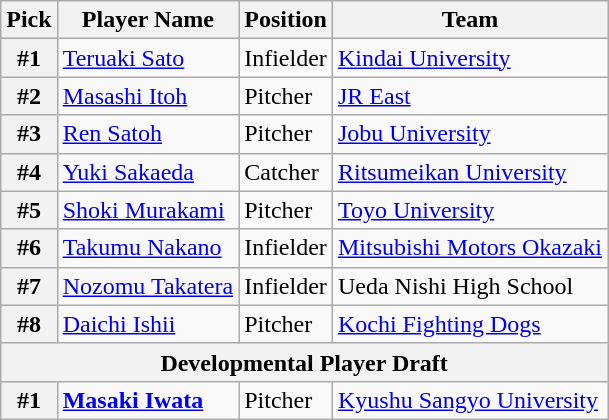<table class="wikitable">
<tr>
<th>Pick</th>
<th>Player Name</th>
<th>Position</th>
<th>Team</th>
</tr>
<tr>
<th>#1</th>
<td><a href='#'>Teruaki Sato</a></td>
<td>Infielder</td>
<td><a href='#'>Kindai University</a></td>
</tr>
<tr>
<th>#2</th>
<td><a href='#'>Masashi Itoh</a></td>
<td>Pitcher</td>
<td><a href='#'>JR East</a></td>
</tr>
<tr>
<th>#3</th>
<td><a href='#'>Ren Satoh</a></td>
<td>Pitcher</td>
<td><a href='#'>Jobu University</a></td>
</tr>
<tr>
<th>#4</th>
<td><a href='#'>Yuki Sakaeda</a></td>
<td>Catcher</td>
<td><a href='#'>Ritsumeikan University</a></td>
</tr>
<tr>
<th>#5</th>
<td><a href='#'>Shoki Murakami</a></td>
<td>Pitcher</td>
<td><a href='#'>Toyo University</a></td>
</tr>
<tr>
<th>#6</th>
<td><a href='#'>Takumu Nakano</a></td>
<td>Infielder</td>
<td><a href='#'>Mitsubishi Motors Okazaki</a></td>
</tr>
<tr>
<th>#7</th>
<td><a href='#'>Nozomu Takatera</a></td>
<td>Infielder</td>
<td>Ueda Nishi High School</td>
</tr>
<tr>
<th>#8</th>
<td><a href='#'>Daichi Ishii</a></td>
<td>Pitcher</td>
<td><a href='#'>Kochi Fighting Dogs</a></td>
</tr>
<tr>
<th colspan="5">Developmental Player Draft</th>
</tr>
<tr>
<th>#1</th>
<td><strong><a href='#'>Masaki Iwata</a></strong></td>
<td>Pitcher</td>
<td><a href='#'>Kyushu Sangyo University</a></td>
</tr>
</table>
